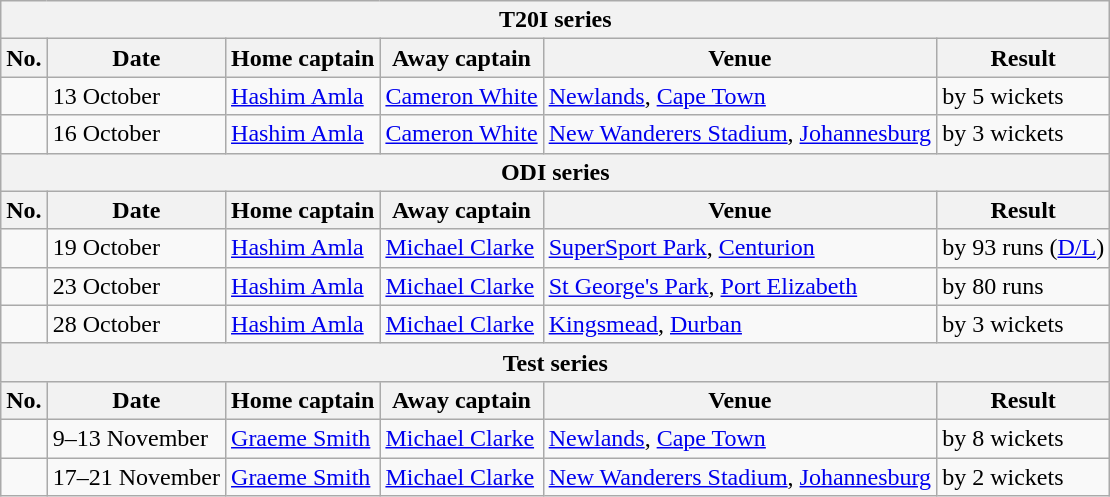<table class="wikitable">
<tr>
<th colspan="6">T20I series</th>
</tr>
<tr>
<th>No.</th>
<th>Date</th>
<th>Home captain</th>
<th>Away captain</th>
<th>Venue</th>
<th>Result</th>
</tr>
<tr>
<td></td>
<td>13 October</td>
<td><a href='#'>Hashim Amla</a></td>
<td><a href='#'>Cameron White</a></td>
<td><a href='#'>Newlands</a>, <a href='#'>Cape Town</a></td>
<td> by 5 wickets</td>
</tr>
<tr>
<td></td>
<td>16 October</td>
<td><a href='#'>Hashim Amla</a></td>
<td><a href='#'>Cameron White</a></td>
<td><a href='#'>New Wanderers Stadium</a>, <a href='#'>Johannesburg</a></td>
<td> by 3 wickets</td>
</tr>
<tr>
<th colspan="6">ODI series</th>
</tr>
<tr>
<th>No.</th>
<th>Date</th>
<th>Home captain</th>
<th>Away captain</th>
<th>Venue</th>
<th>Result</th>
</tr>
<tr>
<td></td>
<td>19 October</td>
<td><a href='#'>Hashim Amla</a></td>
<td><a href='#'>Michael Clarke</a></td>
<td><a href='#'>SuperSport Park</a>, <a href='#'>Centurion</a></td>
<td> by 93 runs (<a href='#'>D/L</a>)</td>
</tr>
<tr>
<td></td>
<td>23 October</td>
<td><a href='#'>Hashim Amla</a></td>
<td><a href='#'>Michael Clarke</a></td>
<td><a href='#'>St George's Park</a>, <a href='#'>Port Elizabeth</a></td>
<td> by 80 runs</td>
</tr>
<tr>
<td></td>
<td>28 October</td>
<td><a href='#'>Hashim Amla</a></td>
<td><a href='#'>Michael Clarke</a></td>
<td><a href='#'>Kingsmead</a>, <a href='#'>Durban</a></td>
<td> by 3 wickets</td>
</tr>
<tr>
<th colspan="6">Test series</th>
</tr>
<tr>
<th>No.</th>
<th>Date</th>
<th>Home captain</th>
<th>Away captain</th>
<th>Venue</th>
<th>Result</th>
</tr>
<tr>
<td></td>
<td>9–13 November</td>
<td><a href='#'>Graeme Smith</a></td>
<td><a href='#'>Michael Clarke</a></td>
<td><a href='#'>Newlands</a>, <a href='#'>Cape Town</a></td>
<td> by 8 wickets</td>
</tr>
<tr>
<td></td>
<td>17–21 November</td>
<td><a href='#'>Graeme Smith</a></td>
<td><a href='#'>Michael Clarke</a></td>
<td><a href='#'>New Wanderers Stadium</a>, <a href='#'>Johannesburg</a></td>
<td> by 2 wickets</td>
</tr>
</table>
